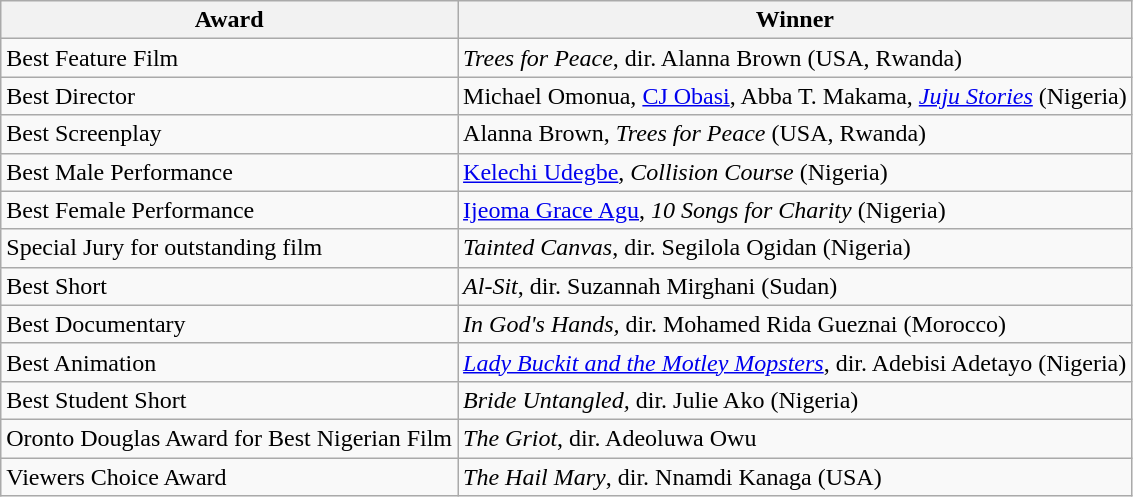<table class="wikitable">
<tr>
<th>Award</th>
<th>Winner</th>
</tr>
<tr>
<td>Best Feature Film</td>
<td><em>Trees for Peace</em>, dir. Alanna Brown (USA, Rwanda)</td>
</tr>
<tr>
<td>Best Director</td>
<td>Michael Omonua, <a href='#'>CJ Obasi</a>, Abba T. Makama, <em><a href='#'>Juju Stories</a></em> (Nigeria)</td>
</tr>
<tr>
<td>Best Screenplay</td>
<td>Alanna Brown, <em>Trees for Peace</em> (USA, Rwanda)</td>
</tr>
<tr>
<td>Best Male Performance</td>
<td><a href='#'>Kelechi Udegbe</a>, <em>Collision Course</em> (Nigeria)</td>
</tr>
<tr>
<td>Best Female Performance</td>
<td><a href='#'>Ijeoma Grace Agu</a>, <em>10 Songs for Charity</em> (Nigeria)</td>
</tr>
<tr>
<td>Special Jury for outstanding film</td>
<td><em>Tainted Canvas</em>, dir. Segilola Ogidan (Nigeria)</td>
</tr>
<tr>
<td>Best Short</td>
<td><em>Al-Sit</em>, dir. Suzannah Mirghani (Sudan)</td>
</tr>
<tr>
<td>Best Documentary</td>
<td><em>In God's Hands,</em> dir. Mohamed Rida Gueznai (Morocco)</td>
</tr>
<tr>
<td>Best Animation</td>
<td><em><a href='#'>Lady Buckit and the Motley Mopsters</a></em>, dir. Adebisi Adetayo (Nigeria)</td>
</tr>
<tr>
<td>Best Student Short</td>
<td><em>Bride Untangled,</em> dir. Julie Ako (Nigeria)</td>
</tr>
<tr>
<td>Oronto Douglas Award for Best Nigerian Film</td>
<td><em>The Griot</em>, dir. Adeoluwa Owu</td>
</tr>
<tr>
<td>Viewers Choice Award</td>
<td><em>The Hail Mary</em>, dir. Nnamdi Kanaga (USA)</td>
</tr>
</table>
